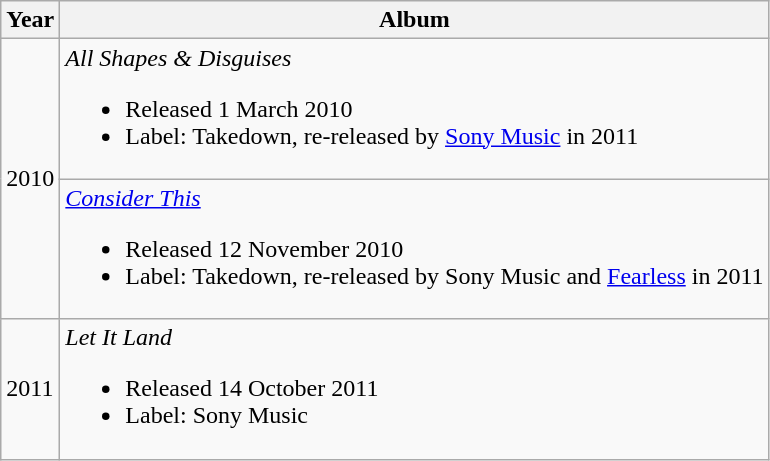<table class="wikitable">
<tr>
<th>Year</th>
<th>Album</th>
</tr>
<tr>
<td rowspan="2">2010</td>
<td><em>All Shapes & Disguises</em><br><ul><li>Released 1 March 2010</li><li>Label: Takedown, re-released by <a href='#'>Sony Music</a> in 2011</li></ul></td>
</tr>
<tr>
<td><em><a href='#'>Consider This</a></em><br><ul><li>Released 12 November 2010</li><li>Label: Takedown, re-released by Sony Music and <a href='#'>Fearless</a> in 2011</li></ul></td>
</tr>
<tr>
<td>2011</td>
<td><em>Let It Land</em><br><ul><li>Released 14 October 2011</li><li>Label: Sony Music</li></ul></td>
</tr>
</table>
